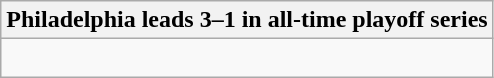<table class="wikitable collapsible collapsed">
<tr>
<th>Philadelphia leads 3–1 in all-time playoff series</th>
</tr>
<tr>
<td><br>


</td>
</tr>
</table>
